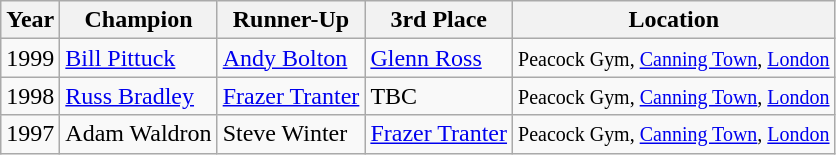<table class="wikitable">
<tr>
<th>Year</th>
<th>Champion</th>
<th>Runner-Up</th>
<th>3rd Place</th>
<th>Location</th>
</tr>
<tr>
<td>1999</td>
<td> <a href='#'>Bill Pittuck</a></td>
<td> <a href='#'>Andy Bolton</a></td>
<td> <a href='#'>Glenn Ross</a></td>
<td> <small>Peacock Gym, <a href='#'>Canning Town</a>, <a href='#'>London</a></small></td>
</tr>
<tr>
<td>1998</td>
<td> <a href='#'>Russ Bradley</a></td>
<td> <a href='#'>Frazer Tranter</a></td>
<td> TBC</td>
<td> <small>Peacock Gym, <a href='#'>Canning Town</a>, <a href='#'>London</a></small></td>
</tr>
<tr>
<td>1997</td>
<td> Adam Waldron</td>
<td> Steve Winter</td>
<td> <a href='#'>Frazer Tranter</a></td>
<td> <small>Peacock Gym, <a href='#'>Canning Town</a>, <a href='#'>London</a></small></td>
</tr>
</table>
